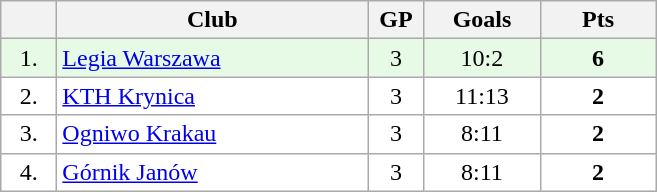<table class="wikitable">
<tr>
<th width="30"></th>
<th width="200">Club</th>
<th width="30">GP</th>
<th width="70">Goals</th>
<th width="70">Pts</th>
</tr>
<tr bgcolor="#e6fae6" align="center">
<td>1.</td>
<td align="left"><a href='#'>Legia Warszawa</a></td>
<td>3</td>
<td>10:2</td>
<td><strong>6</strong></td>
</tr>
<tr bgcolor="#FFFFFF" align="center">
<td>2.</td>
<td align="left"><a href='#'>KTH Krynica</a></td>
<td>3</td>
<td>11:13</td>
<td><strong>2</strong></td>
</tr>
<tr bgcolor="#FFFFFF" align="center">
<td>3.</td>
<td align="left"><a href='#'>Ogniwo Krakau</a></td>
<td>3</td>
<td>8:11</td>
<td><strong>2</strong></td>
</tr>
<tr bgcolor="#FFFFFF" align="center">
<td>4.</td>
<td align="left"><a href='#'>Górnik Janów</a></td>
<td>3</td>
<td>8:11</td>
<td><strong>2</strong></td>
</tr>
</table>
